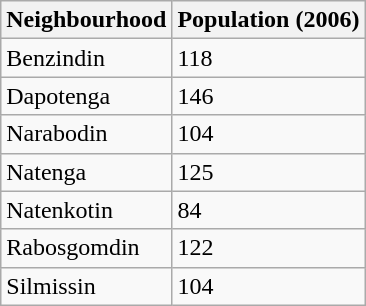<table class="wikitable">
<tr>
<th>Neighbourhood</th>
<th>Population (2006)</th>
</tr>
<tr>
<td>Benzindin</td>
<td>118</td>
</tr>
<tr>
<td>Dapotenga</td>
<td>146</td>
</tr>
<tr>
<td>Narabodin</td>
<td>104</td>
</tr>
<tr>
<td>Natenga</td>
<td>125</td>
</tr>
<tr>
<td>Natenkotin</td>
<td>84</td>
</tr>
<tr>
<td>Rabosgomdin</td>
<td>122</td>
</tr>
<tr>
<td>Silmissin</td>
<td>104</td>
</tr>
</table>
